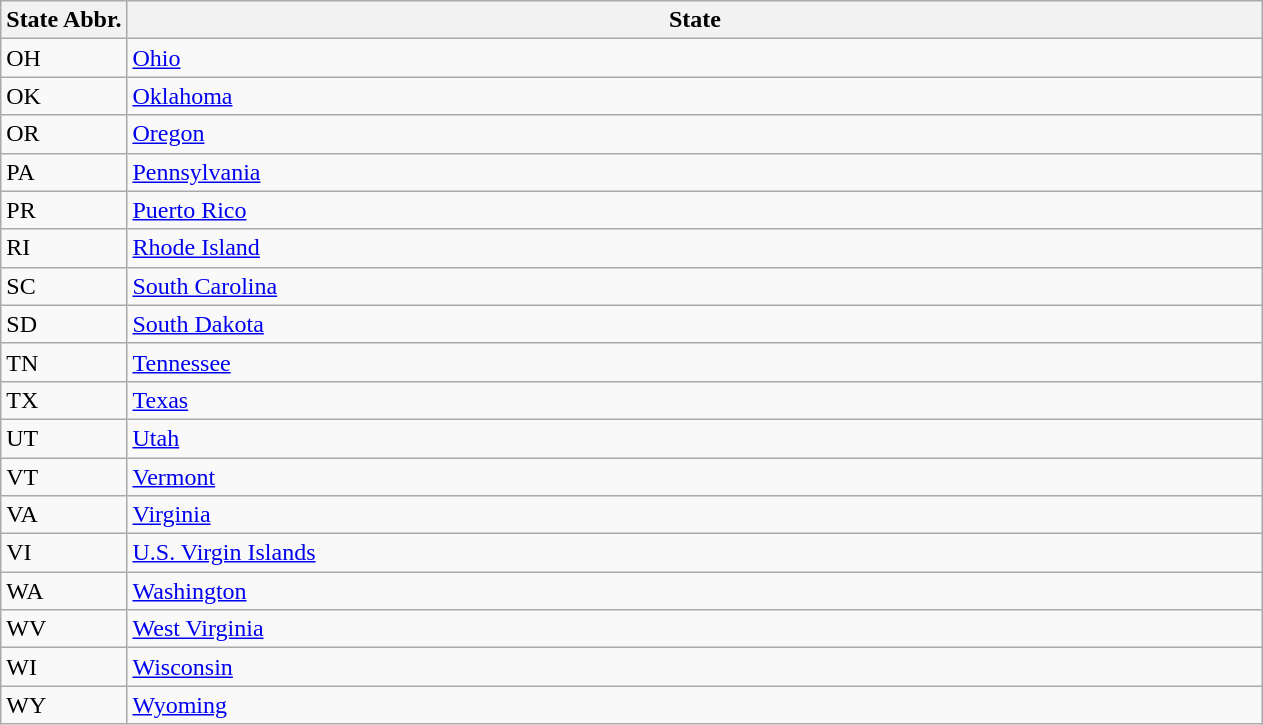<table class="wikitable">
<tr>
<th style="width: 10%;">State Abbr.</th>
<th>State</th>
</tr>
<tr>
<td>OH</td>
<td><a href='#'>Ohio</a></td>
</tr>
<tr>
<td>OK</td>
<td><a href='#'>Oklahoma</a></td>
</tr>
<tr>
<td>OR</td>
<td><a href='#'>Oregon</a></td>
</tr>
<tr>
<td>PA</td>
<td><a href='#'>Pennsylvania</a></td>
</tr>
<tr>
<td>PR</td>
<td><a href='#'>Puerto Rico</a></td>
</tr>
<tr>
<td>RI</td>
<td><a href='#'>Rhode Island</a></td>
</tr>
<tr>
<td>SC</td>
<td><a href='#'>South Carolina</a></td>
</tr>
<tr>
<td>SD</td>
<td><a href='#'>South Dakota</a></td>
</tr>
<tr>
<td>TN</td>
<td><a href='#'>Tennessee</a></td>
</tr>
<tr>
<td>TX</td>
<td><a href='#'>Texas</a></td>
</tr>
<tr>
<td>UT</td>
<td><a href='#'>Utah</a></td>
</tr>
<tr>
<td>VT</td>
<td><a href='#'>Vermont</a></td>
</tr>
<tr>
<td>VA</td>
<td><a href='#'>Virginia</a></td>
</tr>
<tr>
<td>VI</td>
<td><a href='#'>U.S. Virgin Islands</a></td>
</tr>
<tr>
<td>WA</td>
<td><a href='#'>Washington</a></td>
</tr>
<tr>
<td>WV</td>
<td><a href='#'>West Virginia</a></td>
</tr>
<tr>
<td>WI</td>
<td><a href='#'>Wisconsin</a></td>
</tr>
<tr>
<td>WY</td>
<td><a href='#'>Wyoming</a></td>
</tr>
</table>
